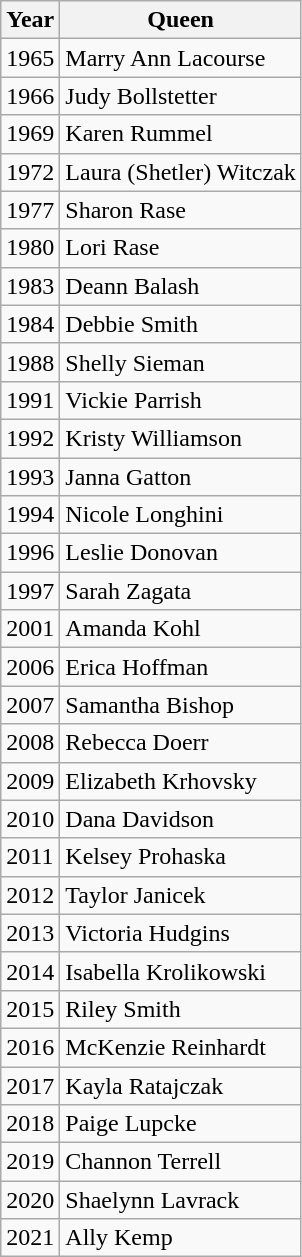<table class="wikitable">
<tr>
<th>Year</th>
<th>Queen</th>
</tr>
<tr>
<td>1965</td>
<td>Marry Ann Lacourse</td>
</tr>
<tr>
<td>1966</td>
<td>Judy Bollstetter</td>
</tr>
<tr>
<td>1969</td>
<td>Karen Rummel</td>
</tr>
<tr>
<td>1972</td>
<td>Laura (Shetler) Witczak</td>
</tr>
<tr>
<td>1977</td>
<td>Sharon Rase</td>
</tr>
<tr>
<td>1980</td>
<td>Lori Rase</td>
</tr>
<tr>
<td>1983</td>
<td>Deann Balash</td>
</tr>
<tr>
<td>1984</td>
<td>Debbie Smith</td>
</tr>
<tr>
<td>1988</td>
<td>Shelly Sieman</td>
</tr>
<tr>
<td>1991</td>
<td>Vickie Parrish</td>
</tr>
<tr>
<td>1992</td>
<td>Kristy Williamson</td>
</tr>
<tr>
<td>1993</td>
<td>Janna Gatton</td>
</tr>
<tr>
<td>1994</td>
<td>Nicole Longhini</td>
</tr>
<tr>
<td>1996</td>
<td>Leslie Donovan</td>
</tr>
<tr>
<td>1997</td>
<td>Sarah Zagata</td>
</tr>
<tr>
<td>2001</td>
<td>Amanda Kohl</td>
</tr>
<tr>
<td>2006</td>
<td>Erica Hoffman</td>
</tr>
<tr>
<td>2007</td>
<td>Samantha Bishop</td>
</tr>
<tr>
<td>2008</td>
<td>Rebecca Doerr</td>
</tr>
<tr>
<td>2009</td>
<td>Elizabeth Krhovsky</td>
</tr>
<tr>
<td>2010</td>
<td>Dana Davidson</td>
</tr>
<tr>
<td>2011</td>
<td>Kelsey Prohaska</td>
</tr>
<tr>
<td>2012</td>
<td>Taylor Janicek</td>
</tr>
<tr>
<td>2013</td>
<td>Victoria Hudgins</td>
</tr>
<tr>
<td>2014</td>
<td>Isabella Krolikowski</td>
</tr>
<tr>
<td>2015</td>
<td>Riley Smith</td>
</tr>
<tr>
<td>2016</td>
<td>McKenzie Reinhardt</td>
</tr>
<tr>
<td>2017</td>
<td>Kayla Ratajczak</td>
</tr>
<tr>
<td>2018</td>
<td>Paige Lupcke</td>
</tr>
<tr>
<td>2019</td>
<td>Channon Terrell</td>
</tr>
<tr>
<td>2020</td>
<td>Shaelynn Lavrack</td>
</tr>
<tr>
<td>2021</td>
<td>Ally Kemp</td>
</tr>
</table>
